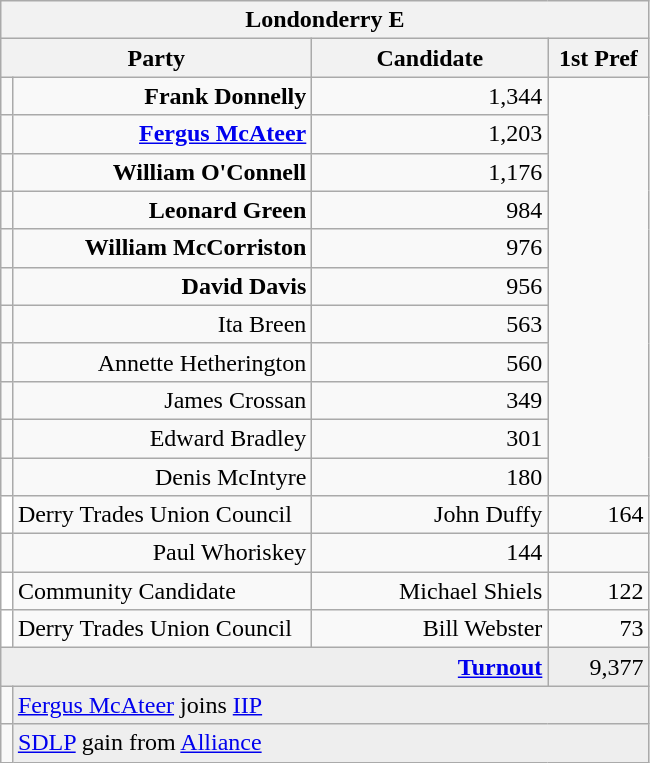<table class="wikitable">
<tr>
<th colspan="4" align="center">Londonderry E</th>
</tr>
<tr>
<th colspan="2" align="center" width=200>Party</th>
<th width=150>Candidate</th>
<th width=60>1st Pref</th>
</tr>
<tr>
<td></td>
<td align="right"><strong>Frank Donnelly</strong></td>
<td align="right">1,344</td>
</tr>
<tr>
<td></td>
<td align="right"><strong><a href='#'>Fergus McAteer</a></strong></td>
<td align="right">1,203</td>
</tr>
<tr>
<td></td>
<td align="right"><strong>William O'Connell</strong></td>
<td align="right">1,176</td>
</tr>
<tr>
<td></td>
<td align="right"><strong>Leonard Green</strong></td>
<td align="right">984</td>
</tr>
<tr>
<td></td>
<td align="right"><strong>William McCorriston</strong></td>
<td align="right">976</td>
</tr>
<tr>
<td></td>
<td align="right"><strong>David Davis</strong></td>
<td align="right">956</td>
</tr>
<tr>
<td></td>
<td align="right">Ita Breen</td>
<td align="right">563</td>
</tr>
<tr>
<td></td>
<td align="right">Annette Hetherington</td>
<td align="right">560</td>
</tr>
<tr>
<td></td>
<td align="right">James Crossan</td>
<td align="right">349</td>
</tr>
<tr>
<td></td>
<td align="right">Edward Bradley</td>
<td align="right">301</td>
</tr>
<tr>
<td></td>
<td align="right">Denis McIntyre</td>
<td align="right">180</td>
</tr>
<tr>
<td style="background-color: #FFFFFF"></td>
<td>Derry Trades Union Council</td>
<td align="right">John Duffy</td>
<td align="right">164</td>
</tr>
<tr>
<td></td>
<td align="right">Paul Whoriskey</td>
<td align="right">144</td>
</tr>
<tr>
<td style="background-color: #FFFFFF"></td>
<td>Community Candidate</td>
<td align="right">Michael Shiels</td>
<td align="right">122</td>
</tr>
<tr>
<td style="background-color: #FFFFFF"></td>
<td>Derry Trades Union Council</td>
<td align="right">Bill Webster</td>
<td align="right">73</td>
</tr>
<tr bgcolor="EEEEEE">
<td colspan=3 align="right"><strong><a href='#'>Turnout</a></strong></td>
<td align="right">9,377</td>
</tr>
<tr>
<td bgcolor=></td>
<td colspan=3 bgcolor="EEEEEE"><a href='#'>Fergus McAteer</a> joins <a href='#'>IIP</a></td>
</tr>
<tr>
<td bgcolor=></td>
<td colspan=3 bgcolor="EEEEEE"><a href='#'>SDLP</a> gain from <a href='#'>Alliance</a></td>
</tr>
</table>
